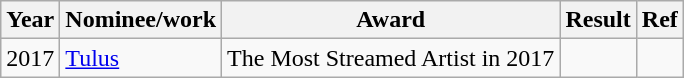<table class="wikitable">
<tr>
<th>Year</th>
<th>Nominee/work</th>
<th>Award</th>
<th>Result</th>
<th>Ref</th>
</tr>
<tr>
<td>2017</td>
<td><a href='#'>Tulus</a></td>
<td>The Most Streamed Artist in 2017</td>
<td></td>
<td></td>
</tr>
</table>
